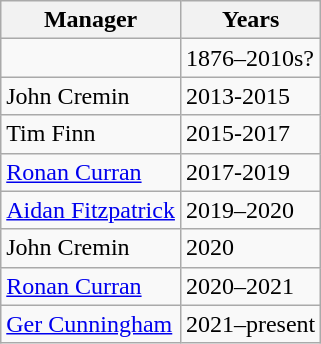<table class="wikitable">
<tr>
<th>Manager</th>
<th>Years</th>
</tr>
<tr>
<td></td>
<td>1876–2010s?</td>
</tr>
<tr>
<td>John Cremin</td>
<td>2013-2015</td>
</tr>
<tr>
<td>Tim Finn</td>
<td>2015-2017</td>
</tr>
<tr>
<td><a href='#'>Ronan Curran</a></td>
<td>2017-2019</td>
</tr>
<tr>
<td><a href='#'>Aidan Fitzpatrick</a></td>
<td>2019–2020</td>
</tr>
<tr>
<td>John Cremin</td>
<td>2020</td>
</tr>
<tr>
<td><a href='#'>Ronan Curran</a></td>
<td>2020–2021</td>
</tr>
<tr>
<td><a href='#'>Ger Cunningham</a></td>
<td>2021–present</td>
</tr>
</table>
